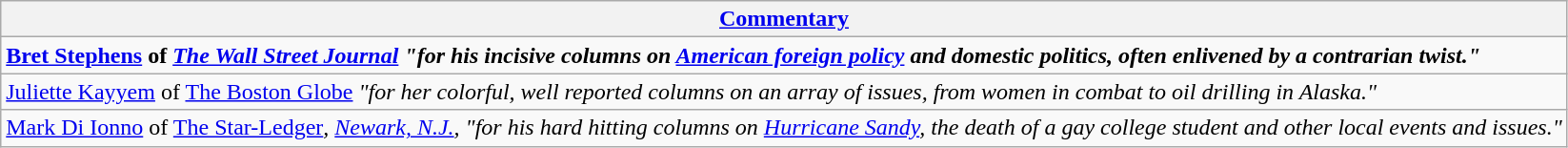<table class="wikitable" style="float:left; float:none;">
<tr>
<th><a href='#'>Commentary</a></th>
</tr>
<tr>
<td><strong><a href='#'>Bret Stephens</a> of <em><a href='#'>The Wall Street Journal</a><strong><em> "for his incisive columns on <a href='#'>American foreign policy</a> and domestic politics, often enlivened by a contrarian twist."</td>
</tr>
<tr>
<td><a href='#'>Juliette Kayyem</a> of </em><a href='#'>The Boston Globe</a><em> "for her colorful, well reported columns on an array of issues, from women in combat to oil drilling in Alaska."</td>
</tr>
<tr>
<td><a href='#'>Mark Di Ionno</a> of </em><a href='#'>The Star-Ledger</a><em>, <a href='#'>Newark, N.J.</a>, "for his hard hitting columns on <a href='#'>Hurricane Sandy</a>, the death of a gay college student and other local events and issues."</td>
</tr>
</table>
